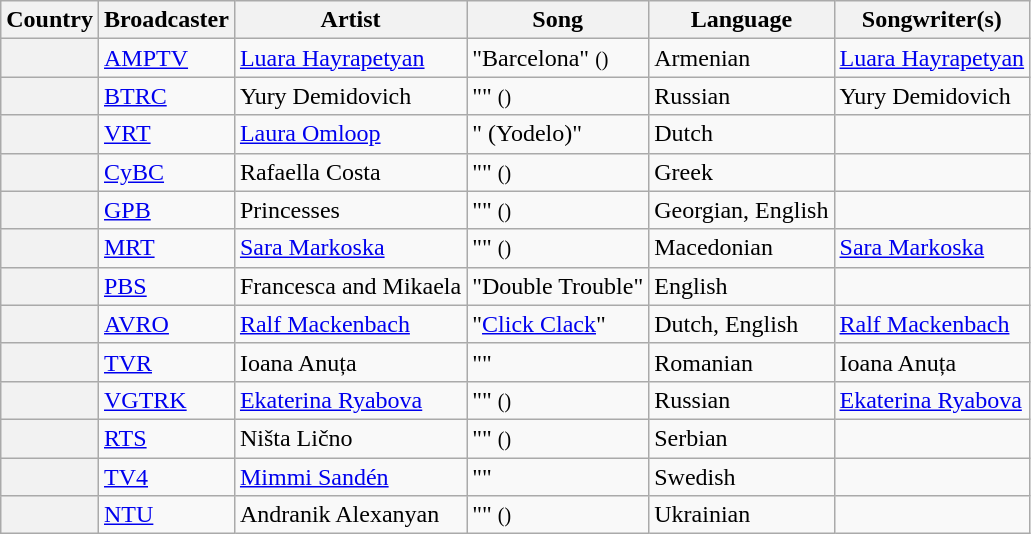<table class="wikitable plainrowheaders">
<tr>
<th>Country</th>
<th>Broadcaster</th>
<th>Artist</th>
<th>Song</th>
<th>Language</th>
<th>Songwriter(s)</th>
</tr>
<tr>
<th scope="row"></th>
<td><a href='#'>AMPTV</a></td>
<td><a href='#'>Luara Hayrapetyan</a></td>
<td>"Barcelona" <small>()</small></td>
<td>Armenian</td>
<td><a href='#'>Luara Hayrapetyan</a></td>
</tr>
<tr>
<th scope="row"></th>
<td><a href='#'>BTRC</a></td>
<td>Yury Demidovich</td>
<td>"" <small>()</small></td>
<td>Russian</td>
<td>Yury Demidovich</td>
</tr>
<tr>
<th scope="row"></th>
<td><a href='#'>VRT</a></td>
<td><a href='#'>Laura Omloop</a></td>
<td>" (Yodelo)"</td>
<td>Dutch</td>
<td></td>
</tr>
<tr>
<th scope="row"></th>
<td><a href='#'>CyBC</a></td>
<td>Rafaella Costa</td>
<td>"" <small>()</small></td>
<td>Greek</td>
<td></td>
</tr>
<tr>
<th scope="row"></th>
<td><a href='#'>GPB</a></td>
<td>Princesses</td>
<td>"" <small>()</small></td>
<td>Georgian, English</td>
<td></td>
</tr>
<tr>
<th scope="row"></th>
<td><a href='#'>MRT</a></td>
<td><a href='#'>Sara Markoska</a></td>
<td>"" <small>()</small></td>
<td>Macedonian</td>
<td><a href='#'>Sara Markoska</a></td>
</tr>
<tr>
<th scope="row"></th>
<td><a href='#'>PBS</a></td>
<td>Francesca and Mikaela</td>
<td>"Double Trouble"</td>
<td>English</td>
<td></td>
</tr>
<tr>
<th scope="row"></th>
<td><a href='#'>AVRO</a></td>
<td><a href='#'>Ralf Mackenbach</a></td>
<td>"<a href='#'>Click Clack</a>"</td>
<td>Dutch, English</td>
<td><a href='#'>Ralf Mackenbach</a></td>
</tr>
<tr>
<th scope="row"></th>
<td><a href='#'>TVR</a></td>
<td>Ioana Anuța</td>
<td>""</td>
<td>Romanian</td>
<td>Ioana Anuța</td>
</tr>
<tr>
<th scope="row"></th>
<td><a href='#'>VGTRK</a></td>
<td><a href='#'>Ekaterina Ryabova</a></td>
<td>"" <small>()</small></td>
<td>Russian</td>
<td><a href='#'>Ekaterina Ryabova</a></td>
</tr>
<tr>
<th scope="row"></th>
<td><a href='#'>RTS</a></td>
<td>Ništa Lično</td>
<td>"" <small>()</small></td>
<td>Serbian</td>
<td></td>
</tr>
<tr>
<th scope="row"></th>
<td><a href='#'>TV4</a></td>
<td><a href='#'>Mimmi Sandén</a></td>
<td>""</td>
<td>Swedish</td>
<td></td>
</tr>
<tr>
<th scope="row"></th>
<td><a href='#'>NTU</a></td>
<td>Andranik Alexanyan</td>
<td>"" <small>()</small></td>
<td>Ukrainian</td>
<td></td>
</tr>
</table>
